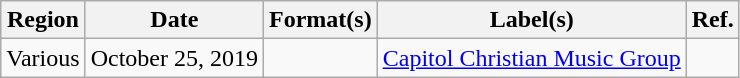<table class="wikitable plainrowheaders">
<tr>
<th scope="col">Region</th>
<th scope="col">Date</th>
<th scope="col">Format(s)</th>
<th scope="col">Label(s)</th>
<th scope="col">Ref.</th>
</tr>
<tr>
<td>Various</td>
<td>October 25, 2019</td>
<td></td>
<td><a href='#'>Capitol Christian Music Group</a></td>
<td></td>
</tr>
</table>
